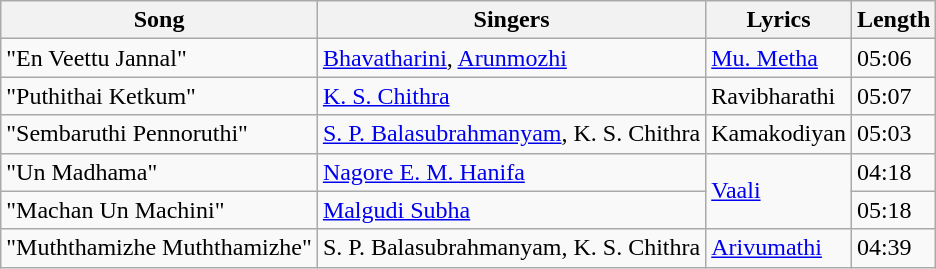<table class="wikitable">
<tr>
<th>Song</th>
<th>Singers</th>
<th>Lyrics</th>
<th>Length</th>
</tr>
<tr>
<td>"En Veettu Jannal"</td>
<td><a href='#'>Bhavatharini</a>, <a href='#'>Arunmozhi</a></td>
<td><a href='#'>Mu. Metha</a></td>
<td>05:06</td>
</tr>
<tr>
<td>"Puthithai Ketkum"</td>
<td><a href='#'>K. S. Chithra</a></td>
<td>Ravibharathi</td>
<td>05:07</td>
</tr>
<tr>
<td>"Sembaruthi Pennoruthi"</td>
<td><a href='#'>S. P. Balasubrahmanyam</a>, K. S. Chithra</td>
<td>Kamakodiyan</td>
<td>05:03</td>
</tr>
<tr>
<td>"Un Madhama"</td>
<td><a href='#'>Nagore E. M. Hanifa</a></td>
<td rowspan=2><a href='#'>Vaali</a></td>
<td>04:18</td>
</tr>
<tr>
<td>"Machan Un Machini"</td>
<td><a href='#'>Malgudi Subha</a></td>
<td>05:18</td>
</tr>
<tr>
<td>"Muththamizhe Muththamizhe"</td>
<td>S. P. Balasubrahmanyam, K. S. Chithra</td>
<td><a href='#'>Arivumathi</a></td>
<td>04:39</td>
</tr>
</table>
